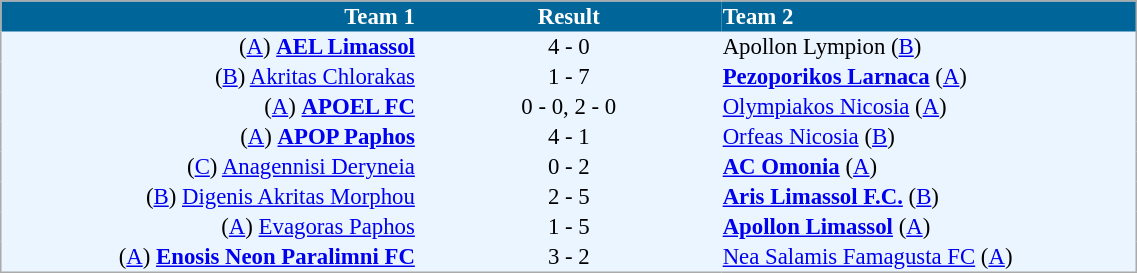<table cellspacing="0" style="background: #EBF5FF; border: 1px #aaa solid; border-collapse: collapse; font-size: 95%;" width=60%>
<tr bgcolor=#006699 style="color:white;">
<th width=30% align="right">Team 1</th>
<th width=22% align="center">Result</th>
<th width=30% align="left">Team 2</th>
</tr>
<tr>
<td align=right>(<a href='#'>A</a>) <strong><a href='#'>AEL Limassol</a></strong></td>
<td align=center>4 - 0</td>
<td align=left>Apollon Lympion (<a href='#'>B</a>)</td>
</tr>
<tr>
<td align=right>(<a href='#'>B</a>) <a href='#'>Akritas Chlorakas</a></td>
<td align=center>1 - 7</td>
<td align=left><strong><a href='#'>Pezoporikos Larnaca</a></strong> (<a href='#'>A</a>)</td>
</tr>
<tr>
<td align=right>(<a href='#'>A</a>) <strong><a href='#'>APOEL FC</a></strong></td>
<td align=center>0 - 0, 2 - 0</td>
<td align=left><a href='#'>Olympiakos Nicosia</a> (<a href='#'>A</a>)</td>
</tr>
<tr>
<td align=right>(<a href='#'>A</a>) <strong><a href='#'>APOP Paphos</a></strong></td>
<td align=center>4 - 1</td>
<td align=left><a href='#'>Orfeas Nicosia</a> (<a href='#'>B</a>)</td>
</tr>
<tr>
<td align=right>(<a href='#'>C</a>) <a href='#'>Anagennisi Deryneia</a></td>
<td align=center>0 - 2</td>
<td align=left><strong><a href='#'>AC Omonia</a></strong> (<a href='#'>A</a>)</td>
</tr>
<tr>
<td align=right>(<a href='#'>B</a>) <a href='#'>Digenis Akritas Morphou</a></td>
<td align=center>2 - 5</td>
<td align=left><strong><a href='#'>Aris Limassol F.C.</a></strong> (<a href='#'>B</a>)</td>
</tr>
<tr>
<td align=right>(<a href='#'>A</a>) <a href='#'>Evagoras Paphos</a></td>
<td align=center>1 - 5</td>
<td align=left><strong><a href='#'>Apollon Limassol</a></strong> (<a href='#'>A</a>)</td>
</tr>
<tr>
<td align=right>(<a href='#'>A</a>) <strong><a href='#'>Enosis Neon Paralimni FC</a></strong></td>
<td align=center>3 - 2</td>
<td align=left><a href='#'>Nea Salamis Famagusta FC</a> (<a href='#'>A</a>)</td>
</tr>
<tr>
</tr>
</table>
